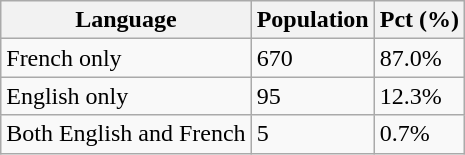<table class="wikitable">
<tr>
<th>Language</th>
<th>Population</th>
<th>Pct (%)</th>
</tr>
<tr>
<td>French only</td>
<td>670</td>
<td>87.0%</td>
</tr>
<tr>
<td>English only</td>
<td>95</td>
<td>12.3%</td>
</tr>
<tr>
<td>Both English and French</td>
<td>5</td>
<td>0.7%</td>
</tr>
</table>
